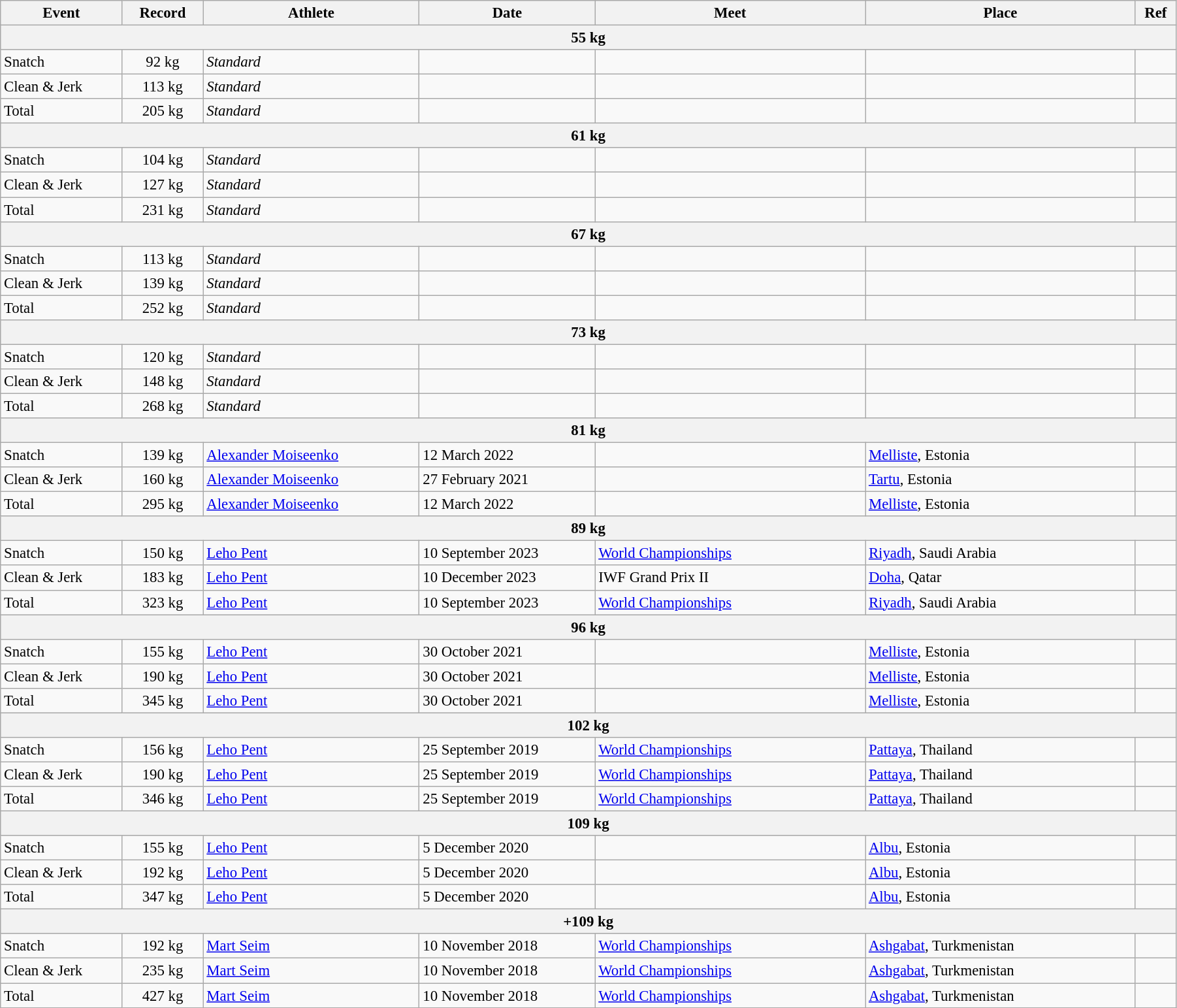<table class="wikitable" style="font-size:95%; width: 95%;">
<tr>
<th width=9%>Event</th>
<th width=6%>Record</th>
<th width=16%>Athlete</th>
<th width=13%>Date</th>
<th width=20%>Meet</th>
<th width=20%>Place</th>
<th width=3%>Ref</th>
</tr>
<tr bgcolor="#DDDDDD">
<th colspan="7">55 kg</th>
</tr>
<tr>
<td>Snatch</td>
<td align="center">92 kg</td>
<td><em>Standard</em></td>
<td></td>
<td></td>
<td></td>
<td></td>
</tr>
<tr>
<td>Clean & Jerk</td>
<td align="center">113 kg</td>
<td><em>Standard</em></td>
<td></td>
<td></td>
<td></td>
<td></td>
</tr>
<tr>
<td>Total</td>
<td align="center">205 kg</td>
<td><em>Standard</em></td>
<td></td>
<td></td>
<td></td>
<td></td>
</tr>
<tr bgcolor="#DDDDDD">
<th colspan="7">61 kg</th>
</tr>
<tr>
<td>Snatch</td>
<td align="center">104 kg</td>
<td><em>Standard</em></td>
<td></td>
<td></td>
<td></td>
<td></td>
</tr>
<tr>
<td>Clean & Jerk</td>
<td align="center">127 kg</td>
<td><em>Standard</em></td>
<td></td>
<td></td>
<td></td>
<td></td>
</tr>
<tr>
<td>Total</td>
<td align="center">231 kg</td>
<td><em>Standard</em></td>
<td></td>
<td></td>
<td></td>
<td></td>
</tr>
<tr bgcolor="#DDDDDD">
<th colspan="7">67 kg</th>
</tr>
<tr>
<td>Snatch</td>
<td align="center">113 kg</td>
<td><em>Standard</em></td>
<td></td>
<td></td>
<td></td>
<td></td>
</tr>
<tr>
<td>Clean & Jerk</td>
<td align="center">139 kg</td>
<td><em>Standard</em></td>
<td></td>
<td></td>
<td></td>
<td></td>
</tr>
<tr>
<td>Total</td>
<td align="center">252 kg</td>
<td><em>Standard</em></td>
<td></td>
<td></td>
<td></td>
<td></td>
</tr>
<tr bgcolor="#DDDDDD">
<th colspan="7">73 kg</th>
</tr>
<tr>
<td>Snatch</td>
<td align="center">120 kg</td>
<td><em>Standard</em></td>
<td></td>
<td></td>
<td></td>
<td></td>
</tr>
<tr>
<td>Clean & Jerk</td>
<td align="center">148 kg</td>
<td><em>Standard</em></td>
<td></td>
<td></td>
<td></td>
<td></td>
</tr>
<tr>
<td>Total</td>
<td align="center">268 kg</td>
<td><em>Standard</em></td>
<td></td>
<td></td>
<td></td>
<td></td>
</tr>
<tr bgcolor="#DDDDDD">
<th colspan="7">81 kg</th>
</tr>
<tr>
<td>Snatch</td>
<td align="center">139 kg</td>
<td><a href='#'>Alexander Moiseenko</a></td>
<td>12 March 2022</td>
<td></td>
<td><a href='#'>Melliste</a>, Estonia</td>
<td></td>
</tr>
<tr>
<td>Clean & Jerk</td>
<td align="center">160 kg</td>
<td><a href='#'>Alexander Moiseenko</a></td>
<td>27 February 2021</td>
<td></td>
<td><a href='#'>Tartu</a>, Estonia</td>
<td></td>
</tr>
<tr>
<td>Total</td>
<td align="center">295 kg</td>
<td><a href='#'>Alexander Moiseenko</a></td>
<td>12 March 2022</td>
<td></td>
<td><a href='#'>Melliste</a>, Estonia</td>
<td></td>
</tr>
<tr bgcolor="#DDDDDD">
<th colspan="7">89 kg</th>
</tr>
<tr>
<td>Snatch</td>
<td align="center">150 kg</td>
<td><a href='#'>Leho Pent</a></td>
<td>10 September 2023</td>
<td><a href='#'>World Championships</a></td>
<td><a href='#'>Riyadh</a>, Saudi Arabia</td>
<td></td>
</tr>
<tr>
<td>Clean & Jerk</td>
<td align="center">183 kg</td>
<td><a href='#'>Leho Pent</a></td>
<td>10 December 2023</td>
<td>IWF Grand Prix II</td>
<td><a href='#'>Doha</a>, Qatar</td>
<td></td>
</tr>
<tr>
<td>Total</td>
<td align="center">323 kg</td>
<td><a href='#'>Leho Pent</a></td>
<td>10 September 2023</td>
<td><a href='#'>World Championships</a></td>
<td><a href='#'>Riyadh</a>, Saudi Arabia</td>
<td></td>
</tr>
<tr bgcolor="#DDDDDD">
<th colspan="7">96 kg</th>
</tr>
<tr>
<td>Snatch</td>
<td align="center">155 kg</td>
<td><a href='#'>Leho Pent</a></td>
<td>30 October 2021</td>
<td></td>
<td><a href='#'>Melliste</a>, Estonia</td>
<td></td>
</tr>
<tr>
<td>Clean & Jerk</td>
<td align="center">190 kg</td>
<td><a href='#'>Leho Pent</a></td>
<td>30 October 2021</td>
<td></td>
<td><a href='#'>Melliste</a>, Estonia</td>
<td></td>
</tr>
<tr>
<td>Total</td>
<td align="center">345 kg</td>
<td><a href='#'>Leho Pent</a></td>
<td>30 October 2021</td>
<td></td>
<td><a href='#'>Melliste</a>, Estonia</td>
<td></td>
</tr>
<tr bgcolor="#DDDDDD">
<th colspan="7">102 kg</th>
</tr>
<tr>
<td>Snatch</td>
<td align="center">156 kg</td>
<td><a href='#'>Leho Pent</a></td>
<td>25 September 2019</td>
<td><a href='#'>World Championships</a></td>
<td><a href='#'>Pattaya</a>, Thailand</td>
<td></td>
</tr>
<tr>
<td>Clean & Jerk</td>
<td align="center">190 kg</td>
<td><a href='#'>Leho Pent</a></td>
<td>25 September 2019</td>
<td><a href='#'>World Championships</a></td>
<td><a href='#'>Pattaya</a>, Thailand</td>
<td></td>
</tr>
<tr>
<td>Total</td>
<td align="center">346 kg</td>
<td><a href='#'>Leho Pent</a></td>
<td>25 September 2019</td>
<td><a href='#'>World Championships</a></td>
<td><a href='#'>Pattaya</a>, Thailand</td>
<td></td>
</tr>
<tr bgcolor="#DDDDDD">
<th colspan="7">109 kg</th>
</tr>
<tr>
<td>Snatch</td>
<td align="center">155 kg</td>
<td><a href='#'>Leho Pent</a></td>
<td>5 December 2020</td>
<td></td>
<td><a href='#'>Albu</a>, Estonia</td>
<td></td>
</tr>
<tr>
<td>Clean & Jerk</td>
<td align="center">192 kg</td>
<td><a href='#'>Leho Pent</a></td>
<td>5 December 2020</td>
<td></td>
<td><a href='#'>Albu</a>, Estonia</td>
<td></td>
</tr>
<tr>
<td>Total</td>
<td align="center">347 kg</td>
<td><a href='#'>Leho Pent</a></td>
<td>5 December 2020</td>
<td></td>
<td><a href='#'>Albu</a>, Estonia</td>
<td></td>
</tr>
<tr bgcolor="#DDDDDD">
<th colspan="7">+109 kg</th>
</tr>
<tr>
<td>Snatch</td>
<td align="center">192 kg</td>
<td><a href='#'>Mart Seim</a></td>
<td>10 November 2018</td>
<td><a href='#'>World Championships</a></td>
<td><a href='#'>Ashgabat</a>, Turkmenistan</td>
<td></td>
</tr>
<tr>
<td>Clean & Jerk</td>
<td align="center">235 kg</td>
<td><a href='#'>Mart Seim</a></td>
<td>10 November 2018</td>
<td><a href='#'>World Championships</a></td>
<td><a href='#'>Ashgabat</a>, Turkmenistan</td>
<td></td>
</tr>
<tr>
<td>Total</td>
<td align="center">427 kg</td>
<td><a href='#'>Mart Seim</a></td>
<td>10 November 2018</td>
<td><a href='#'>World Championships</a></td>
<td><a href='#'>Ashgabat</a>, Turkmenistan</td>
<td></td>
</tr>
</table>
